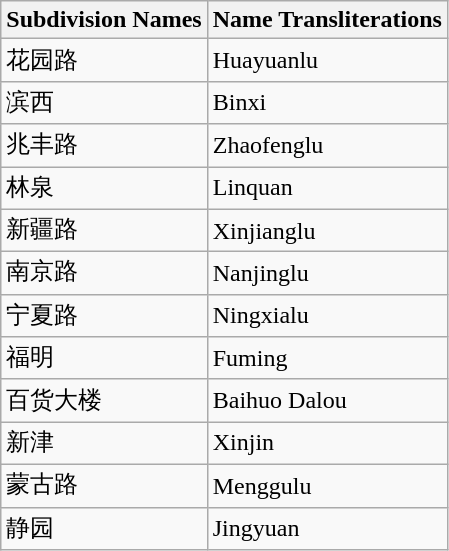<table class="wikitable sortable">
<tr>
<th>Subdivision Names</th>
<th>Name Transliterations</th>
</tr>
<tr>
<td>花园路</td>
<td>Huayuanlu</td>
</tr>
<tr>
<td>滨西</td>
<td>Binxi</td>
</tr>
<tr>
<td>兆丰路</td>
<td>Zhaofenglu</td>
</tr>
<tr>
<td>林泉</td>
<td>Linquan</td>
</tr>
<tr>
<td>新疆路</td>
<td>Xinjianglu</td>
</tr>
<tr>
<td>南京路</td>
<td>Nanjinglu</td>
</tr>
<tr>
<td>宁夏路</td>
<td>Ningxialu</td>
</tr>
<tr>
<td>福明</td>
<td>Fuming</td>
</tr>
<tr>
<td>百货大楼</td>
<td>Baihuo Dalou</td>
</tr>
<tr>
<td>新津</td>
<td>Xinjin</td>
</tr>
<tr>
<td>蒙古路</td>
<td>Menggulu</td>
</tr>
<tr>
<td>静园</td>
<td>Jingyuan</td>
</tr>
</table>
